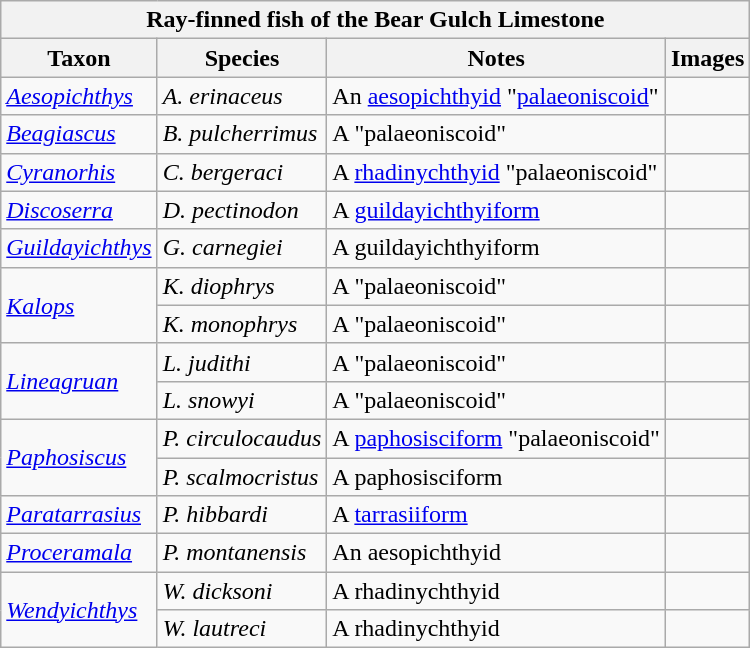<table class="wikitable" align="center">
<tr>
<th colspan="4" align="center"><strong>Ray-finned fish of the Bear Gulch Limestone</strong></th>
</tr>
<tr>
<th>Taxon</th>
<th>Species</th>
<th>Notes</th>
<th>Images</th>
</tr>
<tr>
<td><em><a href='#'>Aesopichthys</a></em></td>
<td><em>A. erinaceus</em></td>
<td>An <a href='#'>aesopichthyid</a> "<a href='#'>palaeoniscoid</a>"</td>
<td></td>
</tr>
<tr>
<td><em><a href='#'>Beagiascus</a></em></td>
<td><em>B. pulcherrimus</em></td>
<td>A "palaeoniscoid"</td>
<td></td>
</tr>
<tr>
<td><em><a href='#'>Cyranorhis</a></em></td>
<td><em>C. bergeraci</em></td>
<td>A <a href='#'>rhadinychthyid</a> "palaeoniscoid"</td>
<td></td>
</tr>
<tr>
<td><em><a href='#'>Discoserra</a></em></td>
<td><em>D. pectinodon</em></td>
<td>A <a href='#'>guildayichthyiform</a></td>
<td></td>
</tr>
<tr>
<td><em><a href='#'>Guildayichthys</a></em></td>
<td><em>G. carnegiei</em></td>
<td>A guildayichthyiform</td>
<td></td>
</tr>
<tr>
<td rowspan="2"><em><a href='#'>Kalops</a></em></td>
<td><em>K. diophrys</em></td>
<td>A "palaeoniscoid"</td>
<td></td>
</tr>
<tr>
<td><em>K. monophrys</em></td>
<td>A "palaeoniscoid"</td>
<td></td>
</tr>
<tr>
<td rowspan="2"><em><a href='#'>Lineagruan</a></em></td>
<td><em>L. judithi</em></td>
<td>A "palaeoniscoid"</td>
<td></td>
</tr>
<tr>
<td><em>L. snowyi</em></td>
<td>A "palaeoniscoid"</td>
<td></td>
</tr>
<tr>
<td rowspan="2"><em><a href='#'>Paphosiscus</a></em></td>
<td><em>P. circulocaudus</em></td>
<td>A <a href='#'>paphosisciform</a> "palaeoniscoid"</td>
<td></td>
</tr>
<tr>
<td><em>P. scalmocristus</em></td>
<td>A paphosisciform</td>
<td></td>
</tr>
<tr>
<td><em><a href='#'>Paratarrasius</a></em></td>
<td><em>P. hibbardi</em></td>
<td>A <a href='#'>tarrasiiform</a></td>
<td></td>
</tr>
<tr>
<td><em><a href='#'>Proceramala</a></em></td>
<td><em>P. montanensis</em></td>
<td>An aesopichthyid</td>
<td></td>
</tr>
<tr>
<td rowspan="2"><em><a href='#'>Wendyichthys</a></em></td>
<td><em>W. dicksoni</em></td>
<td>A rhadinychthyid</td>
<td></td>
</tr>
<tr>
<td><em>W. lautreci</em></td>
<td>A rhadinychthyid</td>
<td></td>
</tr>
</table>
